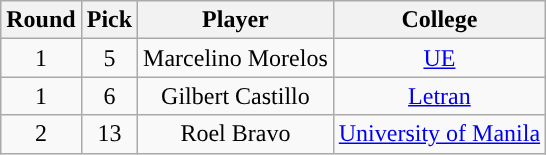<table class="wikitable sortable sortable">
<tr>
<th>Round</th>
<th>Pick</th>
<th>Player</th>
<th>College</th>
</tr>
<tr style="text-align: center">
<td align="center">1</td>
<td align="center">5</td>
<td>Marcelino Morelos</td>
<td><a href='#'>UE</a></td>
</tr>
<tr style="text-align: center">
<td align="center">1</td>
<td align="center">6</td>
<td>Gilbert Castillo</td>
<td><a href='#'>Letran</a></td>
</tr>
<tr style="text-align: center">
<td align="center">2</td>
<td align="center">13</td>
<td>Roel Bravo</td>
<td><a href='#'>University of Manila</a></td>
</tr>
</table>
